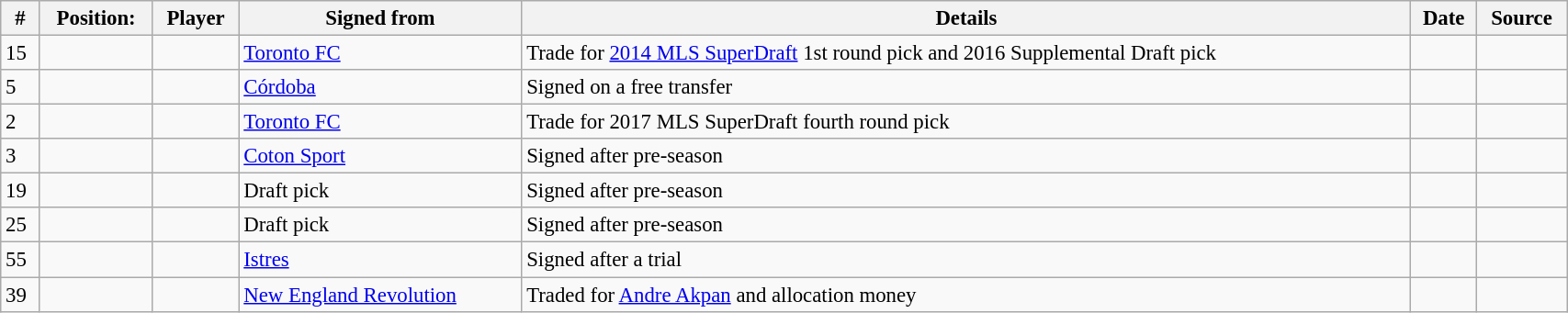<table class="wikitable sortable" style="width:90%; text-align:center; font-size:95%; text-align:left">
<tr>
<th><strong>#</strong></th>
<th><strong>Position:</strong></th>
<th><strong>Player</strong></th>
<th><strong>Signed from</strong></th>
<th><strong>Details</strong></th>
<th><strong>Date</strong></th>
<th><strong>Source</strong></th>
</tr>
<tr>
<td>15</td>
<td></td>
<td></td>
<td> <a href='#'>Toronto FC</a></td>
<td>Trade for <a href='#'>2014 MLS SuperDraft</a> 1st round pick and 2016 Supplemental Draft pick</td>
<td></td>
<td></td>
</tr>
<tr>
<td>5</td>
<td></td>
<td></td>
<td> <a href='#'>Córdoba</a></td>
<td>Signed on a free transfer</td>
<td></td>
<td></td>
</tr>
<tr>
<td>2</td>
<td></td>
<td></td>
<td> <a href='#'>Toronto FC</a></td>
<td>Trade for 2017 MLS SuperDraft fourth round pick</td>
<td></td>
<td></td>
</tr>
<tr>
<td>3</td>
<td></td>
<td></td>
<td> <a href='#'>Coton Sport</a></td>
<td>Signed after pre-season</td>
<td></td>
<td></td>
</tr>
<tr>
<td>19</td>
<td></td>
<td></td>
<td>Draft pick</td>
<td>Signed after pre-season</td>
<td></td>
<td></td>
</tr>
<tr>
<td>25</td>
<td></td>
<td></td>
<td>Draft pick</td>
<td>Signed after pre-season</td>
<td></td>
<td></td>
</tr>
<tr>
<td>55</td>
<td></td>
<td></td>
<td> <a href='#'>Istres</a></td>
<td>Signed after a trial</td>
<td></td>
<td></td>
</tr>
<tr>
<td>39</td>
<td></td>
<td></td>
<td> <a href='#'>New England Revolution</a></td>
<td>Traded for <a href='#'>Andre Akpan</a> and allocation money</td>
<td></td>
<td></td>
</tr>
</table>
